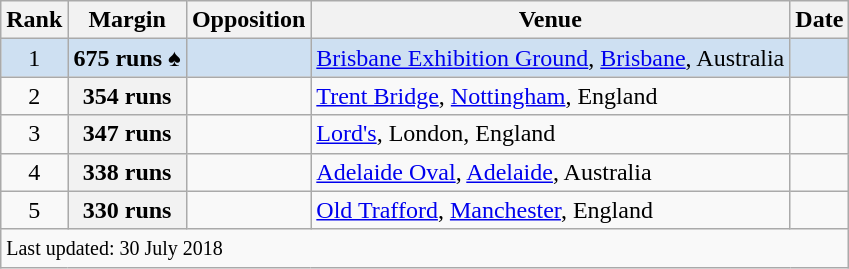<table class="wikitable plainrowheaders sortable">
<tr>
<th scope=col>Rank</th>
<th scope=col>Margin</th>
<th scope=col>Opposition</th>
<th scope=col>Venue</th>
<th scope=col>Date</th>
</tr>
<tr bgcolor=#cee0f2>
<td align=center>1</td>
<th scope=row style="background:#cee0f2; text-align:center;">675 runs ♠</th>
<td></td>
<td><a href='#'>Brisbane Exhibition Ground</a>, <a href='#'>Brisbane</a>, Australia</td>
<td><a href='#'></a></td>
</tr>
<tr>
<td align=center>2</td>
<th scope=row style=text-align:center;>354 runs</th>
<td></td>
<td><a href='#'>Trent Bridge</a>, <a href='#'>Nottingham</a>, England</td>
<td><a href='#'></a></td>
</tr>
<tr>
<td align=center>3</td>
<th scope=row style=text-align:center;>347 runs</th>
<td></td>
<td><a href='#'>Lord's</a>, London, England</td>
<td><a href='#'></a></td>
</tr>
<tr>
<td align=center>4</td>
<th scope=row style=text-align:center;>338 runs</th>
<td></td>
<td><a href='#'>Adelaide Oval</a>, <a href='#'>Adelaide</a>, Australia</td>
<td><a href='#'></a></td>
</tr>
<tr>
<td align=center>5</td>
<th scope=row style=text-align:center;>330 runs</th>
<td></td>
<td><a href='#'>Old Trafford</a>, <a href='#'>Manchester</a>, England</td>
<td><a href='#'></a></td>
</tr>
<tr class=sortbottom>
<td colspan=5><small>Last updated: 30 July 2018</small></td>
</tr>
</table>
